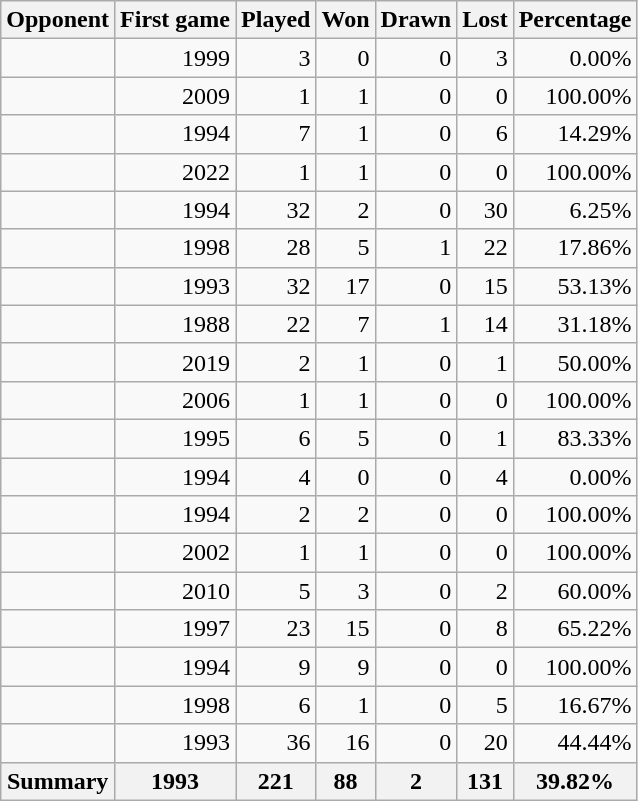<table class="wikitable sortable">
<tr align="right" align="left">
<th>Opponent</th>
<th>First game</th>
<th>Played</th>
<th>Won</th>
<th>Drawn</th>
<th>Lost</th>
<th>Percentage</th>
</tr>
<tr align="right">
<td style="text-align: left;"></td>
<td>1999</td>
<td>3</td>
<td>0</td>
<td>0</td>
<td>3</td>
<td>0.00%</td>
</tr>
<tr align="right">
<td style="text-align: left;"></td>
<td>2009</td>
<td>1</td>
<td>1</td>
<td>0</td>
<td>0</td>
<td>100.00%</td>
</tr>
<tr align="right">
<td style="text-align: left;"></td>
<td>1994</td>
<td>7</td>
<td>1</td>
<td>0</td>
<td>6</td>
<td>14.29%</td>
</tr>
<tr align="right">
<td style="text-align: left;"></td>
<td>2022</td>
<td>1</td>
<td>1</td>
<td>0</td>
<td>0</td>
<td>100.00%</td>
</tr>
<tr align="right">
<td style="text-align: left;"></td>
<td>1994</td>
<td>32</td>
<td>2</td>
<td>0</td>
<td>30</td>
<td>6.25%</td>
</tr>
<tr align="right">
<td style="text-align: left;"></td>
<td>1998</td>
<td>28</td>
<td>5</td>
<td>1</td>
<td>22</td>
<td>17.86%</td>
</tr>
<tr align="right">
<td style="text-align: left;"></td>
<td>1993</td>
<td>32</td>
<td>17</td>
<td>0</td>
<td>15</td>
<td>53.13%</td>
</tr>
<tr align="right">
<td style="text-align: left;"></td>
<td>1988</td>
<td>22</td>
<td>7</td>
<td>1</td>
<td>14</td>
<td>31.18%</td>
</tr>
<tr align="right">
<td style="text-align: left;"></td>
<td>2019</td>
<td>2</td>
<td>1</td>
<td>0</td>
<td>1</td>
<td>50.00%</td>
</tr>
<tr align="right">
<td style="text-align: left;"></td>
<td>2006</td>
<td>1</td>
<td>1</td>
<td>0</td>
<td>0</td>
<td>100.00%</td>
</tr>
<tr align="right">
<td style="text-align: left;"></td>
<td>1995</td>
<td>6</td>
<td>5</td>
<td>0</td>
<td>1</td>
<td>83.33%</td>
</tr>
<tr align="right">
<td style="text-align: left;"></td>
<td>1994</td>
<td>4</td>
<td>0</td>
<td>0</td>
<td>4</td>
<td>0.00%</td>
</tr>
<tr align="right">
<td style="text-align: left;"></td>
<td>1994</td>
<td>2</td>
<td>2</td>
<td>0</td>
<td>0</td>
<td>100.00%</td>
</tr>
<tr align="right">
<td style="text-align: left;"></td>
<td>2002</td>
<td>1</td>
<td>1</td>
<td>0</td>
<td>0</td>
<td>100.00%</td>
</tr>
<tr align="right">
<td style="text-align: left;"></td>
<td>2010</td>
<td>5</td>
<td>3</td>
<td>0</td>
<td>2</td>
<td>60.00%</td>
</tr>
<tr align="right">
<td style="text-align: left;"></td>
<td>1997</td>
<td>23</td>
<td>15</td>
<td>0</td>
<td>8</td>
<td>65.22%</td>
</tr>
<tr align="right">
<td style="text-align: left;"></td>
<td>1994</td>
<td>9</td>
<td>9</td>
<td>0</td>
<td>0</td>
<td>100.00%</td>
</tr>
<tr align="right">
<td style="text-align: left;"></td>
<td>1998</td>
<td>6</td>
<td>1</td>
<td>0</td>
<td>5</td>
<td>16.67%</td>
</tr>
<tr align="right">
<td style="text-align: left;"></td>
<td>1993</td>
<td>36</td>
<td>16</td>
<td>0</td>
<td>20</td>
<td>44.44%</td>
</tr>
<tr align="right">
<th>Summary</th>
<th>1993</th>
<th>221</th>
<th>88</th>
<th>2</th>
<th>131</th>
<th>39.82%</th>
</tr>
</table>
